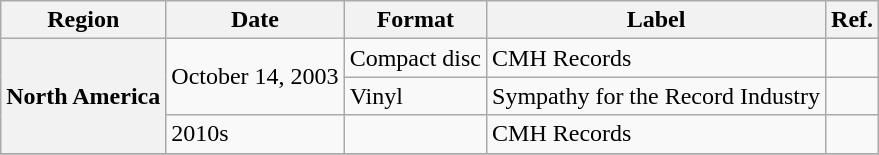<table class="wikitable plainrowheaders">
<tr>
<th scope="col">Region</th>
<th scope="col">Date</th>
<th scope="col">Format</th>
<th scope="col">Label</th>
<th scope="col">Ref.</th>
</tr>
<tr>
<th scope="row" rowspan="3">North America</th>
<td rowspan="2">October 14, 2003</td>
<td>Compact disc</td>
<td>CMH Records</td>
<td></td>
</tr>
<tr>
<td>Vinyl</td>
<td>Sympathy for the Record Industry</td>
<td></td>
</tr>
<tr>
<td>2010s</td>
<td></td>
<td>CMH Records</td>
<td></td>
</tr>
<tr>
</tr>
</table>
